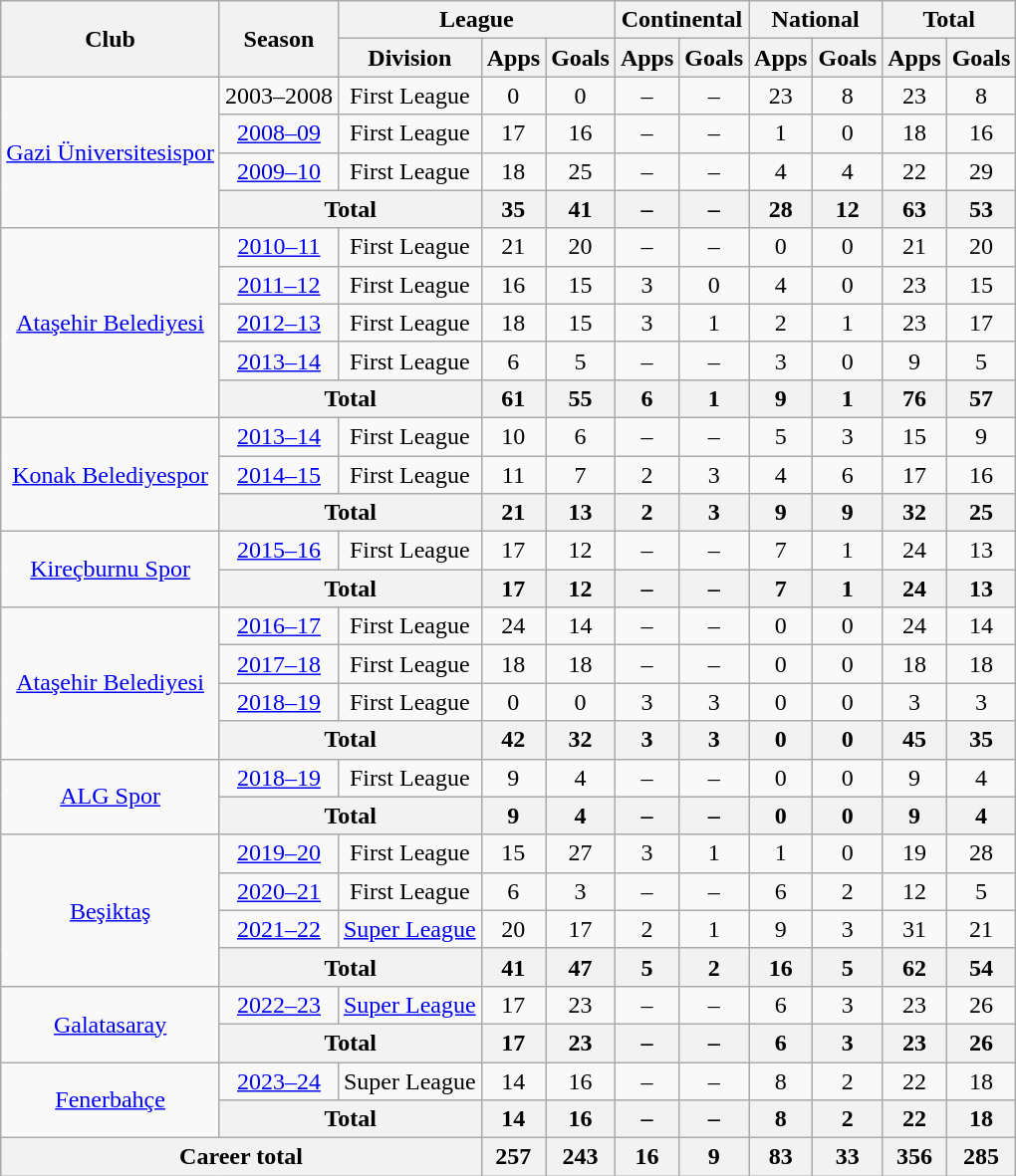<table class="wikitable" style="text-align: center;">
<tr>
<th rowspan=2>Club</th>
<th rowspan=2>Season</th>
<th colspan=3>League</th>
<th colspan=2>Continental</th>
<th colspan=2>National</th>
<th colspan=2>Total</th>
</tr>
<tr>
<th>Division</th>
<th>Apps</th>
<th>Goals</th>
<th>Apps</th>
<th>Goals</th>
<th>Apps</th>
<th>Goals</th>
<th>Apps</th>
<th>Goals</th>
</tr>
<tr>
<td rowspan=4><a href='#'>Gazi Üniversitesispor</a></td>
<td>2003–2008</td>
<td>First League</td>
<td>0</td>
<td>0</td>
<td>–</td>
<td>–</td>
<td>23</td>
<td>8</td>
<td>23</td>
<td>8</td>
</tr>
<tr>
<td><a href='#'>2008–09</a></td>
<td>First League</td>
<td>17</td>
<td>16</td>
<td>–</td>
<td>–</td>
<td>1</td>
<td>0</td>
<td>18</td>
<td>16</td>
</tr>
<tr>
<td><a href='#'>2009–10</a></td>
<td>First League</td>
<td>18</td>
<td>25</td>
<td>–</td>
<td>–</td>
<td>4</td>
<td>4</td>
<td>22</td>
<td>29</td>
</tr>
<tr>
<th colspan=2>Total</th>
<th>35</th>
<th>41</th>
<th>–</th>
<th>–</th>
<th>28</th>
<th>12</th>
<th>63</th>
<th>53</th>
</tr>
<tr>
<td rowspan=5><a href='#'>Ataşehir Belediyesi</a></td>
<td><a href='#'>2010–11</a></td>
<td>First League</td>
<td>21</td>
<td>20</td>
<td>–</td>
<td>–</td>
<td>0</td>
<td>0</td>
<td>21</td>
<td>20</td>
</tr>
<tr>
<td><a href='#'>2011–12</a></td>
<td>First League</td>
<td>16</td>
<td>15</td>
<td>3</td>
<td>0</td>
<td>4</td>
<td>0</td>
<td>23</td>
<td>15</td>
</tr>
<tr>
<td><a href='#'>2012–13</a></td>
<td>First League</td>
<td>18</td>
<td>15</td>
<td>3</td>
<td>1</td>
<td>2</td>
<td>1</td>
<td>23</td>
<td>17</td>
</tr>
<tr>
<td><a href='#'>2013–14</a></td>
<td>First League</td>
<td>6</td>
<td>5</td>
<td>–</td>
<td>–</td>
<td>3</td>
<td>0</td>
<td>9</td>
<td>5</td>
</tr>
<tr>
<th colspan=2>Total</th>
<th>61</th>
<th>55</th>
<th>6</th>
<th>1</th>
<th>9</th>
<th>1</th>
<th>76</th>
<th>57</th>
</tr>
<tr>
<td rowspan=3><a href='#'>Konak Belediyespor</a></td>
<td><a href='#'>2013–14</a></td>
<td>First League</td>
<td>10</td>
<td>6</td>
<td>–</td>
<td>–</td>
<td>5</td>
<td>3</td>
<td>15</td>
<td>9</td>
</tr>
<tr>
<td><a href='#'>2014–15</a></td>
<td>First League</td>
<td>11</td>
<td>7</td>
<td>2</td>
<td>3</td>
<td>4</td>
<td>6</td>
<td>17</td>
<td>16</td>
</tr>
<tr>
<th colspan=2>Total</th>
<th>21</th>
<th>13</th>
<th>2</th>
<th>3</th>
<th>9</th>
<th>9</th>
<th>32</th>
<th>25</th>
</tr>
<tr>
<td rowspan=2><a href='#'>Kireçburnu Spor</a></td>
<td><a href='#'>2015–16</a></td>
<td>First League</td>
<td>17</td>
<td>12</td>
<td>–</td>
<td>–</td>
<td>7</td>
<td>1</td>
<td>24</td>
<td>13</td>
</tr>
<tr>
<th colspan=2>Total</th>
<th>17</th>
<th>12</th>
<th>–</th>
<th>–</th>
<th>7</th>
<th>1</th>
<th>24</th>
<th>13</th>
</tr>
<tr>
<td rowspan=4><a href='#'>Ataşehir Belediyesi</a></td>
<td><a href='#'>2016–17</a></td>
<td>First League</td>
<td>24</td>
<td>14</td>
<td>–</td>
<td>–</td>
<td>0</td>
<td>0</td>
<td>24</td>
<td>14</td>
</tr>
<tr>
<td><a href='#'>2017–18</a></td>
<td>First League</td>
<td>18</td>
<td>18</td>
<td>–</td>
<td>–</td>
<td>0</td>
<td>0</td>
<td>18</td>
<td>18</td>
</tr>
<tr>
<td><a href='#'>2018–19</a></td>
<td>First League</td>
<td>0</td>
<td>0</td>
<td>3</td>
<td>3</td>
<td>0</td>
<td>0</td>
<td>3</td>
<td>3</td>
</tr>
<tr>
<th colspan=2>Total</th>
<th>42</th>
<th>32</th>
<th>3</th>
<th>3</th>
<th>0</th>
<th>0</th>
<th>45</th>
<th>35</th>
</tr>
<tr>
<td rowspan=2><a href='#'>ALG Spor</a></td>
<td><a href='#'>2018–19</a></td>
<td>First League</td>
<td>9</td>
<td>4</td>
<td>–</td>
<td>–</td>
<td>0</td>
<td>0</td>
<td>9</td>
<td>4</td>
</tr>
<tr>
<th colspan=2>Total</th>
<th>9</th>
<th>4</th>
<th>–</th>
<th>–</th>
<th>0</th>
<th>0</th>
<th>9</th>
<th>4</th>
</tr>
<tr>
<td rowspan=4><a href='#'>Beşiktaş</a></td>
<td><a href='#'>2019–20</a></td>
<td>First League</td>
<td>15</td>
<td>27</td>
<td>3</td>
<td>1</td>
<td>1</td>
<td>0</td>
<td>19</td>
<td>28</td>
</tr>
<tr>
<td><a href='#'>2020–21</a></td>
<td>First League</td>
<td>6</td>
<td>3</td>
<td>–</td>
<td>–</td>
<td>6</td>
<td>2</td>
<td>12</td>
<td>5</td>
</tr>
<tr>
<td><a href='#'>2021–22</a></td>
<td><a href='#'>Super League</a></td>
<td>20</td>
<td>17</td>
<td>2</td>
<td>1</td>
<td>9</td>
<td>3</td>
<td>31</td>
<td>21</td>
</tr>
<tr>
<th colspan="2">Total</th>
<th>41</th>
<th>47</th>
<th>5</th>
<th>2</th>
<th>16</th>
<th>5</th>
<th>62</th>
<th>54</th>
</tr>
<tr>
<td rowspan=2><a href='#'>Galatasaray</a></td>
<td><a href='#'>2022–23</a></td>
<td><a href='#'>Super League</a></td>
<td>17</td>
<td>23</td>
<td>–</td>
<td>–</td>
<td>6</td>
<td>3</td>
<td>23</td>
<td>26</td>
</tr>
<tr>
<th colspan="2">Total</th>
<th>17</th>
<th>23</th>
<th>–</th>
<th>–</th>
<th>6</th>
<th>3</th>
<th>23</th>
<th>26</th>
</tr>
<tr>
<td rowspan=2><a href='#'>Fenerbahçe</a></td>
<td><a href='#'>2023–24</a></td>
<td>Super League</td>
<td>14</td>
<td>16</td>
<td>–</td>
<td>–</td>
<td>8</td>
<td>2</td>
<td>22</td>
<td>18</td>
</tr>
<tr>
<th colspan="2">Total</th>
<th>14</th>
<th>16</th>
<th>–</th>
<th>–</th>
<th>8</th>
<th>2</th>
<th>22</th>
<th>18</th>
</tr>
<tr>
<th colspan="3">Career total</th>
<th>257</th>
<th>243</th>
<th>16</th>
<th>9</th>
<th>83</th>
<th>33</th>
<th>356</th>
<th>285</th>
</tr>
</table>
